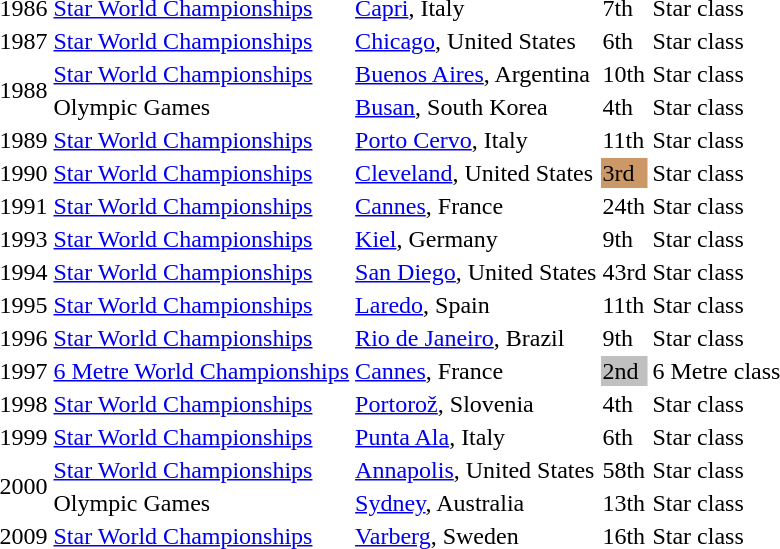<table>
<tr>
<td>1986</td>
<td><a href='#'>Star World Championships</a></td>
<td><a href='#'>Capri</a>, Italy</td>
<td>7th</td>
<td>Star class</td>
</tr>
<tr>
<td>1987</td>
<td><a href='#'>Star World Championships</a></td>
<td><a href='#'>Chicago</a>, United States</td>
<td>6th</td>
<td>Star class</td>
</tr>
<tr>
<td rowspan=2>1988</td>
<td><a href='#'>Star World Championships</a></td>
<td><a href='#'>Buenos Aires</a>, Argentina</td>
<td>10th</td>
<td>Star class</td>
</tr>
<tr>
<td>Olympic Games</td>
<td><a href='#'>Busan</a>, South Korea</td>
<td>4th</td>
<td>Star class</td>
</tr>
<tr>
<td>1989</td>
<td><a href='#'>Star World Championships</a></td>
<td><a href='#'>Porto Cervo</a>, Italy</td>
<td>11th</td>
<td>Star class</td>
</tr>
<tr>
<td>1990</td>
<td><a href='#'>Star World Championships</a></td>
<td><a href='#'>Cleveland</a>, United States</td>
<td style="background:#c96;">3rd</td>
<td>Star class</td>
</tr>
<tr>
<td>1991</td>
<td><a href='#'>Star World Championships</a></td>
<td><a href='#'>Cannes</a>, France</td>
<td>24th</td>
<td>Star class</td>
</tr>
<tr>
<td>1993</td>
<td><a href='#'>Star World Championships</a></td>
<td><a href='#'>Kiel</a>, Germany</td>
<td>9th</td>
<td>Star class</td>
</tr>
<tr>
<td>1994</td>
<td><a href='#'>Star World Championships</a></td>
<td><a href='#'>San Diego</a>, United States</td>
<td>43rd</td>
<td>Star class</td>
</tr>
<tr>
<td>1995</td>
<td><a href='#'>Star World Championships</a></td>
<td><a href='#'>Laredo</a>, Spain</td>
<td>11th</td>
<td>Star class</td>
</tr>
<tr>
<td>1996</td>
<td><a href='#'>Star World Championships</a></td>
<td><a href='#'>Rio de Janeiro</a>, Brazil</td>
<td>9th</td>
<td>Star class</td>
</tr>
<tr>
<td>1997</td>
<td><a href='#'>6 Metre World Championships</a></td>
<td><a href='#'>Cannes</a>, France</td>
<td style="background:silver;">2nd</td>
<td>6 Metre class</td>
</tr>
<tr>
<td>1998</td>
<td><a href='#'>Star World Championships</a></td>
<td><a href='#'>Portorož</a>, Slovenia</td>
<td>4th</td>
<td>Star class</td>
</tr>
<tr>
<td>1999</td>
<td><a href='#'>Star World Championships</a></td>
<td><a href='#'>Punta Ala</a>, Italy</td>
<td>6th</td>
<td>Star class</td>
</tr>
<tr>
<td rowspan=2>2000</td>
<td><a href='#'>Star World Championships</a></td>
<td><a href='#'>Annapolis</a>, United States</td>
<td>58th</td>
<td>Star class</td>
</tr>
<tr>
<td>Olympic Games</td>
<td><a href='#'>Sydney</a>, Australia</td>
<td>13th</td>
<td>Star class</td>
</tr>
<tr>
<td>2009</td>
<td><a href='#'>Star World Championships</a></td>
<td><a href='#'>Varberg</a>, Sweden</td>
<td>16th</td>
<td>Star class</td>
</tr>
</table>
